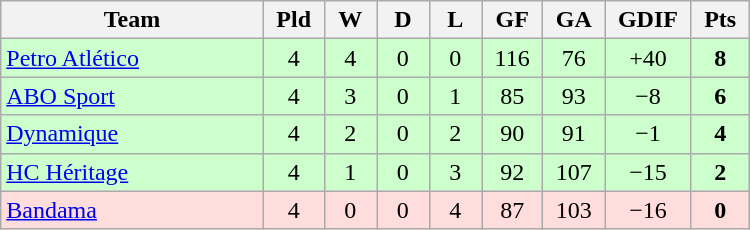<table class=wikitable style="text-align:center" width=500>
<tr>
<th width=25%>Team</th>
<th width=5%>Pld</th>
<th width=5%>W</th>
<th width=5%>D</th>
<th width=5%>L</th>
<th width=5%>GF</th>
<th width=5%>GA</th>
<th width=5%>GDIF</th>
<th width=5%>Pts</th>
</tr>
<tr bgcolor=#ccffcc>
<td align="left"> <a href='#'>Petro Atlético</a></td>
<td>4</td>
<td>4</td>
<td>0</td>
<td>0</td>
<td>116</td>
<td>76</td>
<td>+40</td>
<td><strong>8</strong></td>
</tr>
<tr bgcolor=#ccffcc>
<td align="left"> <a href='#'>ABO Sport</a></td>
<td>4</td>
<td>3</td>
<td>0</td>
<td>1</td>
<td>85</td>
<td>93</td>
<td>−8</td>
<td><strong>6</strong></td>
</tr>
<tr bgcolor=#ccffcc>
<td align="left"> <a href='#'>Dynamique</a></td>
<td>4</td>
<td>2</td>
<td>0</td>
<td>2</td>
<td>90</td>
<td>91</td>
<td>−1</td>
<td><strong>4</strong></td>
</tr>
<tr bgcolor=#ccffcc>
<td align="left"> <a href='#'>HC Héritage</a></td>
<td>4</td>
<td>1</td>
<td>0</td>
<td>3</td>
<td>92</td>
<td>107</td>
<td>−15</td>
<td><strong>2</strong></td>
</tr>
<tr bgcolor=#ffdddd>
<td align="left"> <a href='#'>Bandama</a></td>
<td>4</td>
<td>0</td>
<td>0</td>
<td>4</td>
<td>87</td>
<td>103</td>
<td>−16</td>
<td><strong>0</strong></td>
</tr>
</table>
